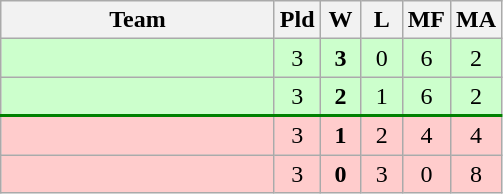<table class=wikitable style="text-align:center">
<tr>
<th width=175>Team</th>
<th width=20>Pld</th>
<th width=20>W</th>
<th width=20>L</th>
<th width=20>MF</th>
<th width=20>MA</th>
</tr>
<tr bgcolor=ccffcc>
<td style="text-align:left"></td>
<td>3</td>
<td><strong>3</strong></td>
<td>0</td>
<td>6</td>
<td>2</td>
</tr>
<tr bgcolor=ccffcc style="border-bottom:2px solid green;">
<td style="text-align:left"></td>
<td>3</td>
<td><strong>2</strong></td>
<td>1</td>
<td>6</td>
<td>2</td>
</tr>
<tr bgcolor=ffcccc>
<td style="text-align:left"></td>
<td>3</td>
<td><strong>1</strong></td>
<td>2</td>
<td>4</td>
<td>4</td>
</tr>
<tr bgcolor=ffcccc>
<td style="text-align:left"></td>
<td>3</td>
<td><strong>0</strong></td>
<td>3</td>
<td>0</td>
<td>8</td>
</tr>
</table>
